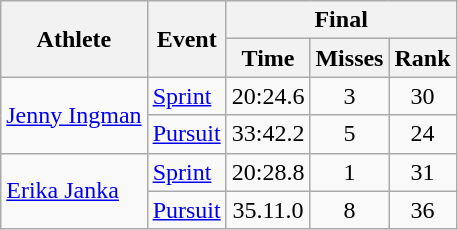<table class="wikitable">
<tr>
<th rowspan="2">Athlete</th>
<th rowspan="2">Event</th>
<th colspan="3">Final</th>
</tr>
<tr>
<th>Time</th>
<th>Misses</th>
<th>Rank</th>
</tr>
<tr>
<td rowspan="2"><a href='#'>Jenny Ingman</a></td>
<td><a href='#'>Sprint</a></td>
<td align="center">20:24.6</td>
<td align="center">3</td>
<td align="center">30</td>
</tr>
<tr>
<td><a href='#'>Pursuit</a></td>
<td align="center">33:42.2</td>
<td align="center">5</td>
<td align="center">24</td>
</tr>
<tr>
<td rowspan="2"><a href='#'>Erika Janka</a></td>
<td><a href='#'>Sprint</a></td>
<td align="center">20:28.8</td>
<td align="center">1</td>
<td align="center">31</td>
</tr>
<tr>
<td><a href='#'>Pursuit</a></td>
<td align="center">35.11.0</td>
<td align="center">8</td>
<td align="center">36</td>
</tr>
</table>
